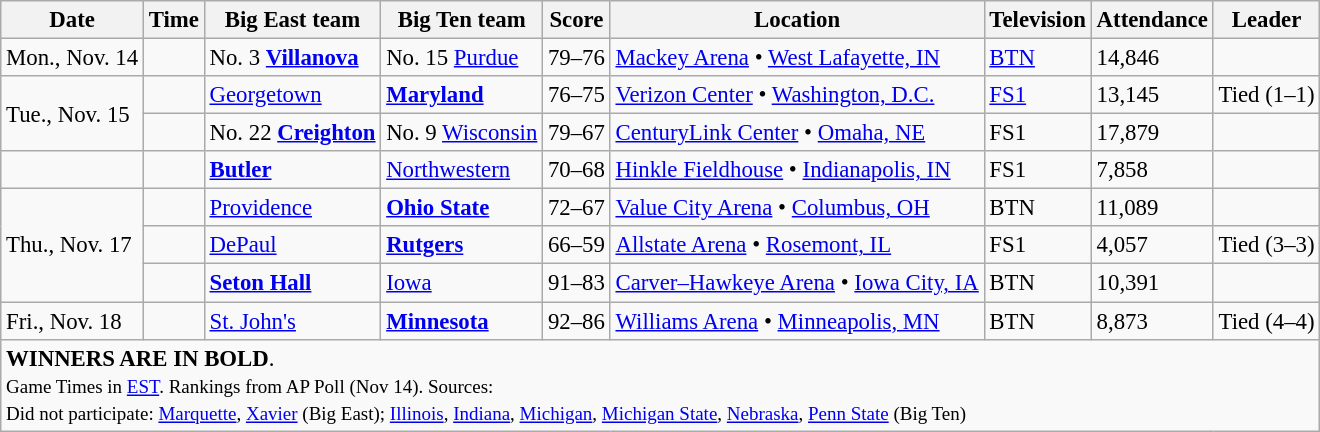<table class="wikitable" style="font-size: 95%">
<tr>
<th>Date</th>
<th>Time</th>
<th>Big East team</th>
<th>Big Ten team</th>
<th>Score</th>
<th>Location</th>
<th>Television</th>
<th>Attendance</th>
<th>Leader</th>
</tr>
<tr>
<td rowspan=1>Mon., Nov. 14</td>
<td></td>
<td>No. 3 <a href='#'><strong>Villanova</strong></a></td>
<td>No. 15 <a href='#'>Purdue</a></td>
<td>79–76</td>
<td><a href='#'>Mackey Arena</a> • <a href='#'>West Lafayette, IN</a></td>
<td><a href='#'>BTN</a></td>
<td>14,846</td>
<td></td>
</tr>
<tr>
<td rowspan=2>Tue., Nov. 15</td>
<td></td>
<td><a href='#'>Georgetown</a></td>
<td><a href='#'><strong>Maryland</strong></a></td>
<td>76–75</td>
<td><a href='#'>Verizon Center</a> • <a href='#'>Washington, D.C.</a></td>
<td><a href='#'>FS1</a></td>
<td>13,145</td>
<td>Tied (1–1)</td>
</tr>
<tr>
<td></td>
<td>No. 22 <a href='#'><strong>Creighton</strong></a></td>
<td>No. 9 <a href='#'>Wisconsin</a></td>
<td>79–67</td>
<td><a href='#'>CenturyLink Center</a> • <a href='#'>Omaha, NE</a></td>
<td>FS1</td>
<td>17,879</td>
<td></td>
</tr>
<tr>
<td></td>
<td></td>
<td><a href='#'><strong>Butler</strong></a></td>
<td><a href='#'>Northwestern</a></td>
<td>70–68</td>
<td><a href='#'>Hinkle Fieldhouse</a> • <a href='#'>Indianapolis, IN</a></td>
<td>FS1</td>
<td>7,858</td>
<td></td>
</tr>
<tr>
<td rowspan="3">Thu., Nov. 17</td>
<td></td>
<td><a href='#'>Providence</a></td>
<td><a href='#'><strong>Ohio State</strong></a></td>
<td>72–67</td>
<td><a href='#'>Value City Arena</a> • <a href='#'>Columbus, OH</a></td>
<td>BTN</td>
<td>11,089</td>
<td></td>
</tr>
<tr>
<td></td>
<td><a href='#'>DePaul</a></td>
<td><a href='#'><strong>Rutgers</strong></a></td>
<td>66–59</td>
<td><a href='#'>Allstate Arena</a> • <a href='#'>Rosemont, IL</a></td>
<td>FS1</td>
<td>4,057</td>
<td>Tied (3–3)</td>
</tr>
<tr>
<td></td>
<td><a href='#'><strong>Seton Hall</strong></a></td>
<td><a href='#'>Iowa</a></td>
<td>91–83</td>
<td><a href='#'>Carver–Hawkeye Arena</a> • <a href='#'>Iowa City, IA</a></td>
<td>BTN</td>
<td>10,391</td>
<td></td>
</tr>
<tr>
<td rowspan=1>Fri., Nov. 18</td>
<td></td>
<td><a href='#'>St. John's</a></td>
<td><a href='#'><strong>Minnesota</strong></a></td>
<td>92–86</td>
<td><a href='#'>Williams Arena</a> • <a href='#'>Minneapolis, MN</a></td>
<td>BTN</td>
<td>8,873</td>
<td>Tied (4–4)</td>
</tr>
<tr>
<td colspan=9><strong>WINNERS ARE IN BOLD</strong>.<br><small>Game Times in <a href='#'>EST</a>. Rankings from AP Poll (Nov 14). Sources:<br>Did not participate: <a href='#'>Marquette</a>, <a href='#'>Xavier</a> (Big East); <a href='#'>Illinois</a>, <a href='#'>Indiana</a>, <a href='#'>Michigan</a>, <a href='#'>Michigan State</a>, <a href='#'>Nebraska</a>, <a href='#'>Penn State</a> (Big Ten)</small></td>
</tr>
</table>
